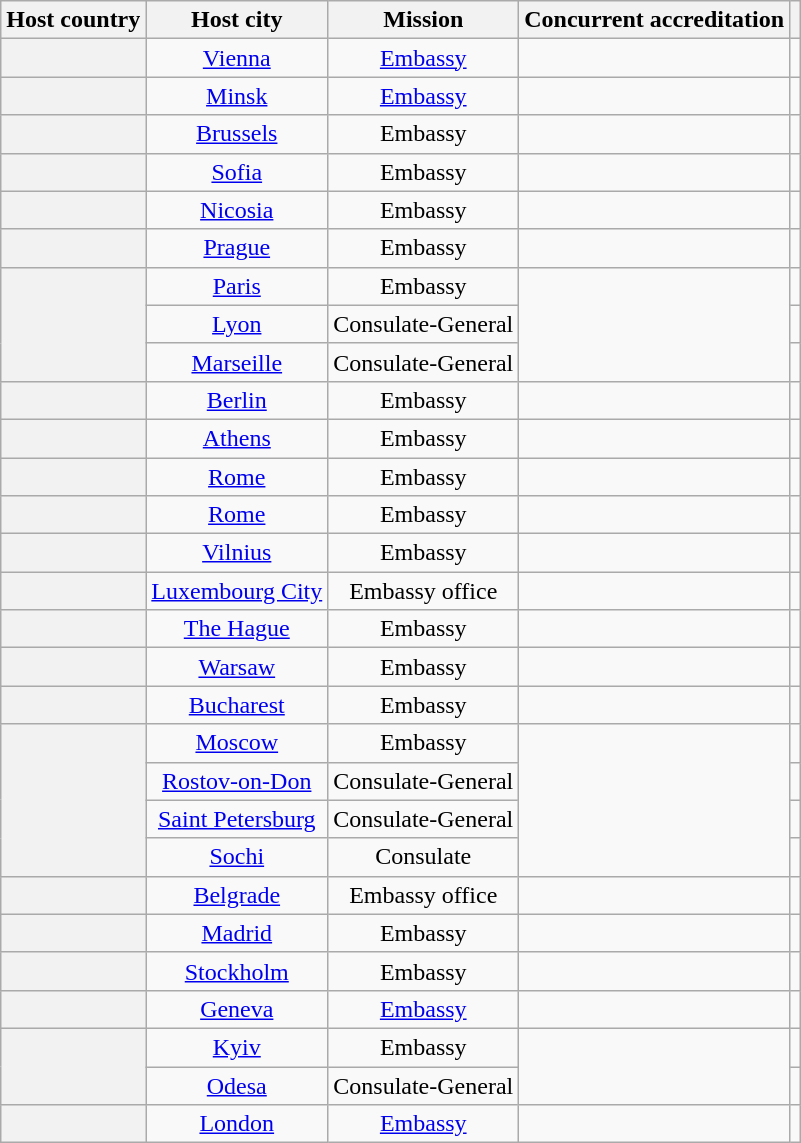<table class="wikitable plainrowheaders" style="text-align:center;">
<tr>
<th scope="col">Host country</th>
<th scope="col">Host city</th>
<th scope="col">Mission</th>
<th scope="col">Concurrent accreditation</th>
<th scope="col"></th>
</tr>
<tr>
<th scope="row"></th>
<td><a href='#'>Vienna</a></td>
<td><a href='#'>Embassy</a></td>
<td></td>
<td></td>
</tr>
<tr>
<th scope="row"></th>
<td><a href='#'>Minsk</a></td>
<td><a href='#'>Embassy</a></td>
<td></td>
<td></td>
</tr>
<tr>
<th scope="row"></th>
<td><a href='#'>Brussels</a></td>
<td>Embassy</td>
<td></td>
<td></td>
</tr>
<tr>
<th scope="row"></th>
<td><a href='#'>Sofia</a></td>
<td>Embassy</td>
<td></td>
<td></td>
</tr>
<tr>
<th scope="row"></th>
<td><a href='#'>Nicosia</a></td>
<td>Embassy</td>
<td></td>
<td></td>
</tr>
<tr>
<th scope="row"></th>
<td><a href='#'>Prague</a></td>
<td>Embassy</td>
<td></td>
<td></td>
</tr>
<tr>
<th scope="row" rowspan="3"></th>
<td><a href='#'>Paris</a></td>
<td>Embassy</td>
<td rowspan="3"></td>
<td></td>
</tr>
<tr>
<td><a href='#'>Lyon</a></td>
<td>Consulate-General</td>
<td></td>
</tr>
<tr>
<td><a href='#'>Marseille</a></td>
<td>Consulate-General</td>
<td></td>
</tr>
<tr>
<th scope="row"></th>
<td><a href='#'>Berlin</a></td>
<td>Embassy</td>
<td></td>
<td></td>
</tr>
<tr>
<th scope="row"></th>
<td><a href='#'>Athens</a></td>
<td>Embassy</td>
<td></td>
<td></td>
</tr>
<tr>
<th scope="row"></th>
<td><a href='#'>Rome</a></td>
<td>Embassy</td>
<td></td>
<td></td>
</tr>
<tr>
<th scope="row"></th>
<td><a href='#'>Rome</a></td>
<td>Embassy</td>
<td></td>
<td></td>
</tr>
<tr>
<th scope="row"></th>
<td><a href='#'>Vilnius</a></td>
<td>Embassy</td>
<td></td>
<td></td>
</tr>
<tr>
<th scope="row"></th>
<td><a href='#'>Luxembourg City</a></td>
<td>Embassy office</td>
<td></td>
<td></td>
</tr>
<tr>
<th scope="row"></th>
<td><a href='#'>The Hague</a></td>
<td>Embassy</td>
<td></td>
<td></td>
</tr>
<tr>
<th scope="row"></th>
<td><a href='#'>Warsaw</a></td>
<td>Embassy</td>
<td></td>
<td></td>
</tr>
<tr>
<th scope="row"></th>
<td><a href='#'>Bucharest</a></td>
<td>Embassy</td>
<td></td>
<td></td>
</tr>
<tr>
<th scope="row" rowspan="4"></th>
<td><a href='#'>Moscow</a></td>
<td>Embassy</td>
<td rowspan="4"></td>
<td></td>
</tr>
<tr>
<td><a href='#'>Rostov-on-Don</a></td>
<td>Consulate-General</td>
<td></td>
</tr>
<tr>
<td><a href='#'>Saint Petersburg</a></td>
<td>Consulate-General</td>
<td></td>
</tr>
<tr>
<td><a href='#'>Sochi</a></td>
<td>Consulate</td>
<td></td>
</tr>
<tr>
<th scope="row"></th>
<td><a href='#'>Belgrade</a></td>
<td>Embassy office</td>
<td></td>
<td></td>
</tr>
<tr>
<th scope="row"></th>
<td><a href='#'>Madrid</a></td>
<td>Embassy</td>
<td></td>
<td></td>
</tr>
<tr>
<th scope="row"></th>
<td><a href='#'>Stockholm</a></td>
<td>Embassy</td>
<td></td>
<td></td>
</tr>
<tr>
<th scope="row"></th>
<td><a href='#'>Geneva</a></td>
<td><a href='#'>Embassy</a></td>
<td></td>
<td></td>
</tr>
<tr>
<th scope="row" rowspan="2"></th>
<td><a href='#'>Kyiv</a></td>
<td>Embassy</td>
<td rowspan="2"></td>
<td></td>
</tr>
<tr>
<td><a href='#'>Odesa</a></td>
<td>Consulate-General</td>
<td></td>
</tr>
<tr>
<th scope="row"></th>
<td><a href='#'>London</a></td>
<td><a href='#'>Embassy</a></td>
<td></td>
<td></td>
</tr>
</table>
